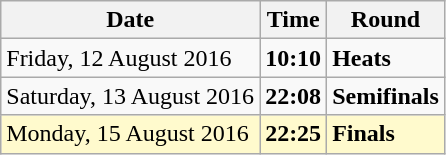<table class="wikitable">
<tr>
<th>Date</th>
<th>Time</th>
<th>Round</th>
</tr>
<tr>
<td>Friday, 12 August 2016</td>
<td><strong>10:10</strong></td>
<td><strong>Heats</strong></td>
</tr>
<tr>
<td>Saturday, 13 August 2016</td>
<td><strong>22:08</strong></td>
<td><strong>Semifinals</strong></td>
</tr>
<tr style=background:lemonchiffon>
<td>Monday, 15 August 2016</td>
<td><strong>22:25</strong></td>
<td><strong>Finals</strong></td>
</tr>
</table>
